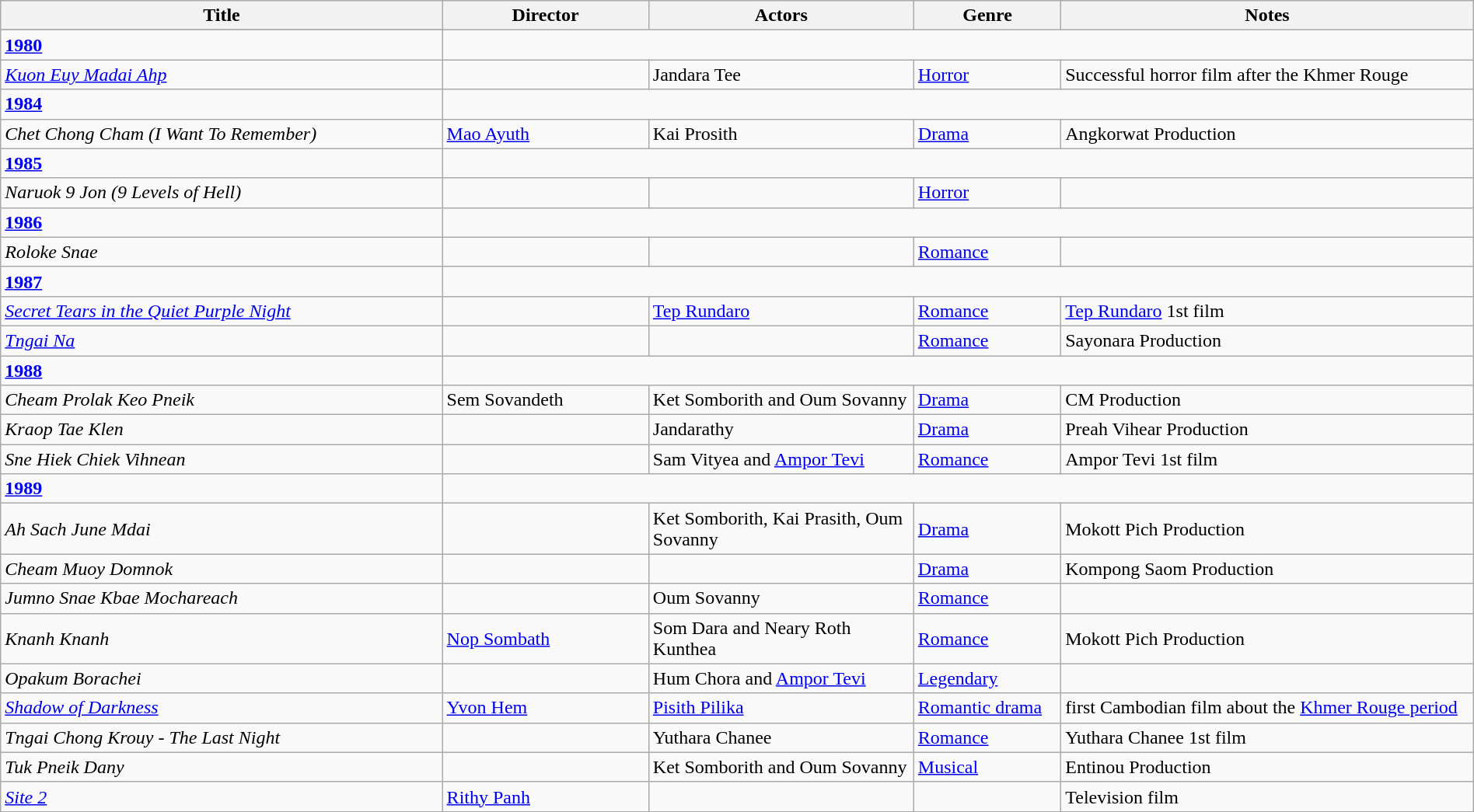<table class="wikitable" width=100%>
<tr>
<th width=30%>Title</th>
<th width=14%>Director</th>
<th width=18%>Actors</th>
<th width=10%>Genre</th>
<th width=28%>Notes</th>
</tr>
<tr>
</tr>
<tr>
<td><strong><a href='#'>1980</a></strong></td>
</tr>
<tr>
<td><em><a href='#'>Kuon Euy Madai Ahp</a></em></td>
<td></td>
<td>Jandara Tee</td>
<td><a href='#'>Horror</a></td>
<td>Successful horror film after the Khmer Rouge</td>
</tr>
<tr>
<td><strong><a href='#'>1984</a></strong></td>
</tr>
<tr>
<td><em>Chet Chong Cham (I Want To Remember)</em></td>
<td><a href='#'>Mao Ayuth</a></td>
<td>Kai Prosith</td>
<td><a href='#'>Drama</a></td>
<td>Angkorwat Production</td>
</tr>
<tr>
<td><strong><a href='#'>1985</a></strong></td>
</tr>
<tr>
<td><em>Naruok 9 Jon (9 Levels of Hell)</em></td>
<td></td>
<td></td>
<td><a href='#'>Horror</a></td>
<td></td>
</tr>
<tr>
<td><strong><a href='#'>1986</a></strong></td>
</tr>
<tr>
<td><em>Roloke Snae</em></td>
<td></td>
<td></td>
<td><a href='#'>Romance</a></td>
<td></td>
</tr>
<tr>
<td><strong><a href='#'>1987</a></strong></td>
</tr>
<tr>
<td><em><a href='#'>Secret Tears in the Quiet Purple Night</a></em></td>
<td></td>
<td><a href='#'>Tep Rundaro</a></td>
<td><a href='#'>Romance</a></td>
<td><a href='#'>Tep Rundaro</a> 1st film</td>
</tr>
<tr>
<td><em><a href='#'>Tngai Na</a></em></td>
<td></td>
<td></td>
<td><a href='#'>Romance</a></td>
<td>Sayonara Production</td>
</tr>
<tr>
<td><strong><a href='#'>1988</a></strong></td>
</tr>
<tr>
<td><em>Cheam Prolak Keo Pneik</em></td>
<td>Sem Sovandeth</td>
<td>Ket Somborith and Oum Sovanny</td>
<td><a href='#'>Drama</a></td>
<td>CM Production</td>
</tr>
<tr>
<td><em>Kraop Tae Klen</em></td>
<td></td>
<td>Jandarathy</td>
<td><a href='#'>Drama</a></td>
<td>Preah Vihear Production</td>
</tr>
<tr>
<td><em>Sne Hiek Chiek Vihnean</em></td>
<td></td>
<td>Sam Vityea and <a href='#'>Ampor Tevi</a></td>
<td><a href='#'>Romance</a></td>
<td>Ampor Tevi 1st film</td>
</tr>
<tr>
<td><strong><a href='#'>1989</a></strong></td>
</tr>
<tr>
<td><em>Ah Sach June Mdai</em></td>
<td></td>
<td>Ket Somborith, Kai Prasith, Oum Sovanny</td>
<td><a href='#'>Drama</a></td>
<td>Mokott Pich Production</td>
</tr>
<tr>
<td><em>Cheam Muoy Domnok</em></td>
<td></td>
<td></td>
<td><a href='#'>Drama</a></td>
<td>Kompong Saom Production</td>
</tr>
<tr>
<td><em>Jumno Snae Kbae Mochareach</em></td>
<td></td>
<td>Oum Sovanny</td>
<td><a href='#'>Romance</a></td>
<td></td>
</tr>
<tr>
<td><em>Knanh Knanh</em></td>
<td><a href='#'>Nop Sombath</a></td>
<td>Som Dara and Neary Roth Kunthea</td>
<td><a href='#'>Romance</a></td>
<td>Mokott Pich Production</td>
</tr>
<tr>
<td><em>Opakum Borachei</em></td>
<td></td>
<td>Hum Chora and <a href='#'>Ampor Tevi</a></td>
<td><a href='#'>Legendary</a></td>
<td></td>
</tr>
<tr>
<td><em><a href='#'>Shadow of Darkness</a></em></td>
<td><a href='#'>Yvon Hem</a></td>
<td><a href='#'>Pisith Pilika</a></td>
<td><a href='#'>Romantic drama</a></td>
<td>first Cambodian film about the <a href='#'>Khmer Rouge period</a></td>
</tr>
<tr>
<td><em>Tngai Chong Krouy - The Last Night</em></td>
<td></td>
<td>Yuthara Chanee</td>
<td><a href='#'>Romance</a></td>
<td>Yuthara Chanee 1st film</td>
</tr>
<tr>
<td><em>Tuk Pneik Dany</em></td>
<td></td>
<td>Ket Somborith and Oum Sovanny</td>
<td><a href='#'>Musical</a></td>
<td>Entinou Production</td>
</tr>
<tr>
<td><em><a href='#'>Site 2</a></em></td>
<td><a href='#'>Rithy Panh</a></td>
<td></td>
<td></td>
<td>Television film</td>
</tr>
</table>
